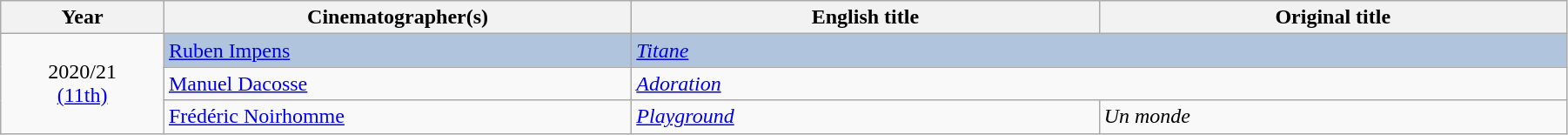<table class="wikitable" width="95%" cellpadding="5">
<tr>
<th width="100"><strong>Year</strong></th>
<th width="300"><strong>Cinematographer(s)</strong></th>
<th width="300"><strong>English title</strong></th>
<th width="300"><strong>Original title</strong></th>
</tr>
<tr>
<td rowspan="3" style="text-align:center;">2020/21<br><a href='#'>(11th)</a></td>
<td style="background:#B0C4DE;"><a href='#'>Ruben Impens</a></td>
<td style="background:#B0C4DE;" colspan="2"><em><a href='#'>Titane</a></em></td>
</tr>
<tr>
<td><a href='#'>Manuel Dacosse</a></td>
<td colspan="2"><em><a href='#'>Adoration</a></em></td>
</tr>
<tr>
<td><a href='#'>Frédéric Noirhomme</a></td>
<td><em><a href='#'>Playground</a></em></td>
<td><em>Un monde</em></td>
</tr>
</table>
